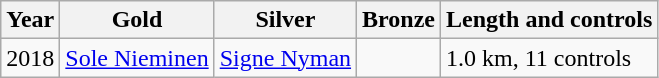<table class="wikitable">
<tr>
<th>Year</th>
<th>Gold</th>
<th>Silver</th>
<th>Bronze</th>
<th>Length and controls</th>
</tr>
<tr>
<td>2018</td>
<td> <a href='#'>Sole Nieminen</a></td>
<td> <a href='#'>Signe Nyman</a></td>
<td></td>
<td>1.0 km, 11 controls</td>
</tr>
</table>
